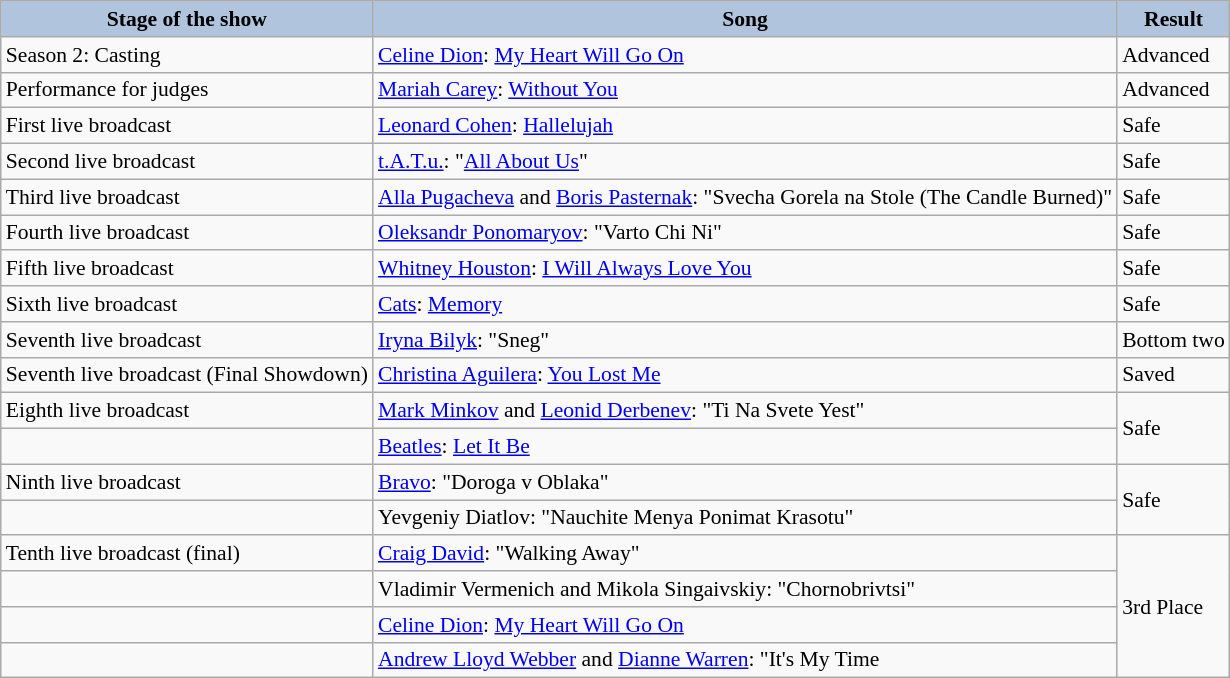<table class="wikitable" style="font-size:90%;">
<tr>
<th style="background:#B0C4DE;">Stage of the show</th>
<th style="background:#B0C4DE;">Song</th>
<th style="background:#B0C4DE;">Result</th>
</tr>
<tr ---->
<td>Season 2: Casting</td>
<td><a href='#'>Celine Dion</a>: <a href='#'>My Heart Will Go On</a></td>
<td>Advanced</td>
</tr>
<tr ---->
<td>Performance for judges</td>
<td><a href='#'>Mariah Carey</a>: <a href='#'>Without You</a></td>
<td>Advanced</td>
</tr>
<tr ---->
<td>First live broadcast</td>
<td><a href='#'>Leonard Cohen</a>: <a href='#'>Hallelujah</a></td>
<td>Safe</td>
</tr>
<tr ---->
<td>Second live broadcast</td>
<td><a href='#'>t.A.T.u.</a>: "<a href='#'>All About Us</a>"</td>
<td>Safe</td>
</tr>
<tr ---->
<td>Third live broadcast</td>
<td><a href='#'>Alla Pugacheva</a> and <a href='#'>Boris Pasternak</a>: "Svecha Gorela na Stole (The Candle Burned)"</td>
<td>Safe</td>
</tr>
<tr ---->
<td>Fourth live broadcast</td>
<td><a href='#'>Oleksandr Ponomaryov</a>: "Varto Chi Ni"</td>
<td>Safe</td>
</tr>
<tr ---->
<td>Fifth live broadcast</td>
<td><a href='#'>Whitney Houston</a>: <a href='#'>I Will Always Love You</a></td>
<td>Safe</td>
</tr>
<tr ---->
<td>Sixth live broadcast</td>
<td><a href='#'>Cats</a>: <a href='#'>Memory</a></td>
<td>Safe</td>
</tr>
<tr ---->
<td>Seventh live broadcast</td>
<td><a href='#'>Iryna Bilyk</a>: "Sneg"</td>
<td>Bottom two</td>
</tr>
<tr ---->
<td>Seventh live broadcast (Final Showdown)</td>
<td><a href='#'>Christina Aguilera</a>: <a href='#'>You Lost Me</a></td>
<td>Saved</td>
</tr>
<tr ---->
<td>Eighth live broadcast</td>
<td><a href='#'>Mark Minkov</a> and <a href='#'>Leonid Derbenev</a>: "Ti Na Svete Yest"</td>
<td rowspan="2">Safe</td>
</tr>
<tr ---->
<td></td>
<td><a href='#'>Beatles</a>: <a href='#'>Let It Be</a></td>
</tr>
<tr ---->
<td>Ninth live broadcast</td>
<td><a href='#'>Bravo</a>: "Doroga v Oblaka"</td>
<td rowspan="2">Safe</td>
</tr>
<tr ---->
<td></td>
<td>Yevgeniy Diatlov: "Nauchite Menya Ponimat Krasotu"</td>
</tr>
<tr ---->
<td>Tenth live broadcast (final)</td>
<td><a href='#'>Craig David</a>: "Walking Away"</td>
<td rowspan="4">3rd Place</td>
</tr>
<tr ---->
<td></td>
<td>Vladimir Vermenich and Mikola Singaivskiy: "Chornobrivtsi"</td>
</tr>
<tr ---->
<td></td>
<td><a href='#'>Celine Dion</a>: <a href='#'>My Heart Will Go On</a></td>
</tr>
<tr ---->
<td></td>
<td><a href='#'>Andrew Lloyd Webber</a> and <a href='#'>Dianne Warren</a>: "It's My Time</td>
</tr>
</table>
